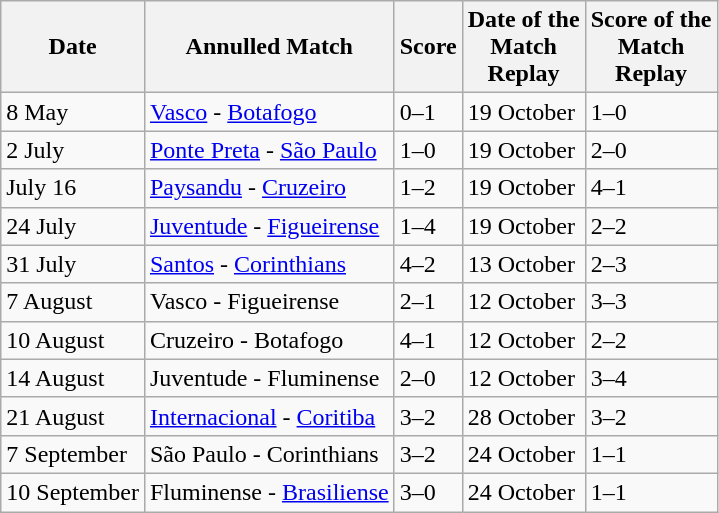<table class="wikitable">
<tr>
<th>Date</th>
<th>Annulled Match</th>
<th>Score</th>
<th>Date of the<br> Match<br> Replay</th>
<th>Score of the<br> Match<br> Replay</th>
</tr>
<tr>
<td>8 May</td>
<td><a href='#'>Vasco</a> - <a href='#'>Botafogo</a></td>
<td>0–1</td>
<td>19 October</td>
<td>1–0</td>
</tr>
<tr>
<td>2 July</td>
<td><a href='#'>Ponte Preta</a> - <a href='#'>São Paulo</a></td>
<td>1–0</td>
<td>19 October</td>
<td>2–0</td>
</tr>
<tr>
<td>July 16</td>
<td><a href='#'>Paysandu</a> - <a href='#'>Cruzeiro</a></td>
<td>1–2</td>
<td>19 October</td>
<td>4–1</td>
</tr>
<tr>
<td>24 July</td>
<td><a href='#'>Juventude</a> - <a href='#'>Figueirense</a></td>
<td>1–4</td>
<td>19 October</td>
<td>2–2</td>
</tr>
<tr>
<td>31 July</td>
<td><a href='#'>Santos</a> - <a href='#'>Corinthians</a></td>
<td>4–2</td>
<td>13 October</td>
<td>2–3</td>
</tr>
<tr>
<td>7 August</td>
<td>Vasco - Figueirense</td>
<td>2–1</td>
<td>12 October</td>
<td>3–3</td>
</tr>
<tr>
<td>10 August</td>
<td>Cruzeiro - Botafogo</td>
<td>4–1</td>
<td>12 October</td>
<td>2–2</td>
</tr>
<tr>
<td>14 August</td>
<td>Juventude - Fluminense</td>
<td>2–0</td>
<td>12 October</td>
<td>3–4</td>
</tr>
<tr>
<td>21 August</td>
<td><a href='#'>Internacional</a> - <a href='#'>Coritiba</a></td>
<td>3–2</td>
<td>28 October</td>
<td>3–2</td>
</tr>
<tr>
<td>7 September</td>
<td>São Paulo - Corinthians</td>
<td>3–2</td>
<td>24 October</td>
<td>1–1</td>
</tr>
<tr>
<td>10 September</td>
<td>Fluminense - <a href='#'>Brasiliense</a></td>
<td>3–0</td>
<td>24 October</td>
<td>1–1</td>
</tr>
</table>
